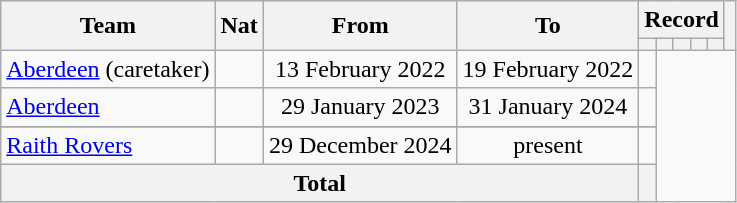<table class="wikitable" style="text-align: center">
<tr>
<th rowspan="2">Team</th>
<th rowspan="2">Nat</th>
<th rowspan="2">From</th>
<th rowspan="2">To</th>
<th colspan="5">Record</th>
<th rowspan=2></th>
</tr>
<tr>
<th></th>
<th></th>
<th></th>
<th></th>
<th></th>
</tr>
<tr>
<td align=left><a href='#'>Aberdeen</a> (caretaker)</td>
<td></td>
<td align=centre>13 February 2022</td>
<td align=centre>19 February 2022<br></td>
<td></td>
</tr>
<tr>
<td align=left><a href='#'>Aberdeen</a></td>
<td></td>
<td align=centre>29 January 2023</td>
<td align=centre>31 January 2024<br></td>
<td></td>
</tr>
<tr>
</tr>
<tr>
<td align=left><a href='#'>Raith Rovers</a></td>
<td></td>
<td align=centre>29 December 2024</td>
<td align=centre>present<br></td>
<td></td>
</tr>
<tr>
<th colspan="4">Total<br></th>
<th></th>
</tr>
</table>
